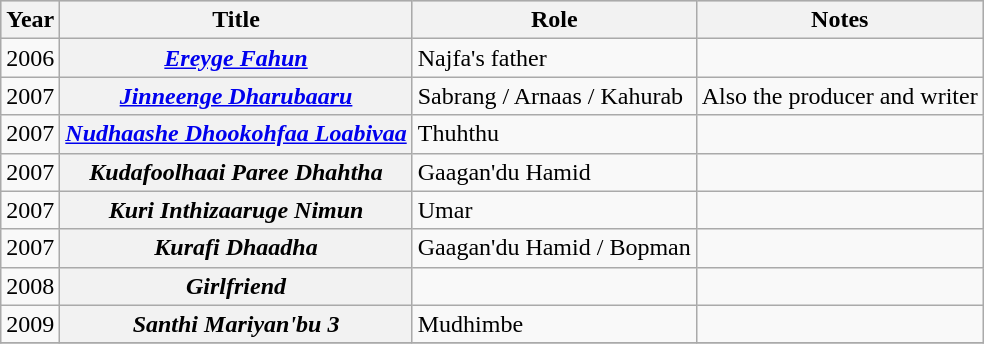<table class="wikitable sortable plainrowheaders">
<tr style="background:#ccc; text-align:center;">
<th scope="col">Year</th>
<th scope="col">Title</th>
<th scope="col">Role</th>
<th scope="col">Notes</th>
</tr>
<tr>
<td>2006</td>
<th scope="row"><em><a href='#'>Ereyge Fahun</a></em></th>
<td>Najfa's father</td>
<td></td>
</tr>
<tr>
<td>2007</td>
<th scope="row"><em><a href='#'>Jinneenge Dharubaaru</a></em></th>
<td>Sabrang / Arnaas / Kahurab</td>
<td>Also the producer and writer</td>
</tr>
<tr>
<td>2007</td>
<th scope="row"><em><a href='#'>Nudhaashe Dhookohfaa Loabivaa</a></em></th>
<td>Thuhthu</td>
<td></td>
</tr>
<tr>
<td>2007</td>
<th scope="row"><em>Kudafoolhaai Paree Dhahtha</em></th>
<td>Gaagan'du Hamid</td>
<td></td>
</tr>
<tr>
<td>2007</td>
<th scope="row"><em>Kuri Inthizaaruge Nimun</em></th>
<td>Umar</td>
<td></td>
</tr>
<tr>
<td>2007</td>
<th scope="row"><em>Kurafi Dhaadha</em></th>
<td>Gaagan'du Hamid / Bopman</td>
<td></td>
</tr>
<tr>
<td>2008</td>
<th scope="row"><em>Girlfriend</em></th>
<td></td>
<td></td>
</tr>
<tr>
<td>2009</td>
<th scope="row"><em>Santhi Mariyan'bu 3</em></th>
<td>Mudhimbe</td>
<td></td>
</tr>
<tr>
</tr>
</table>
